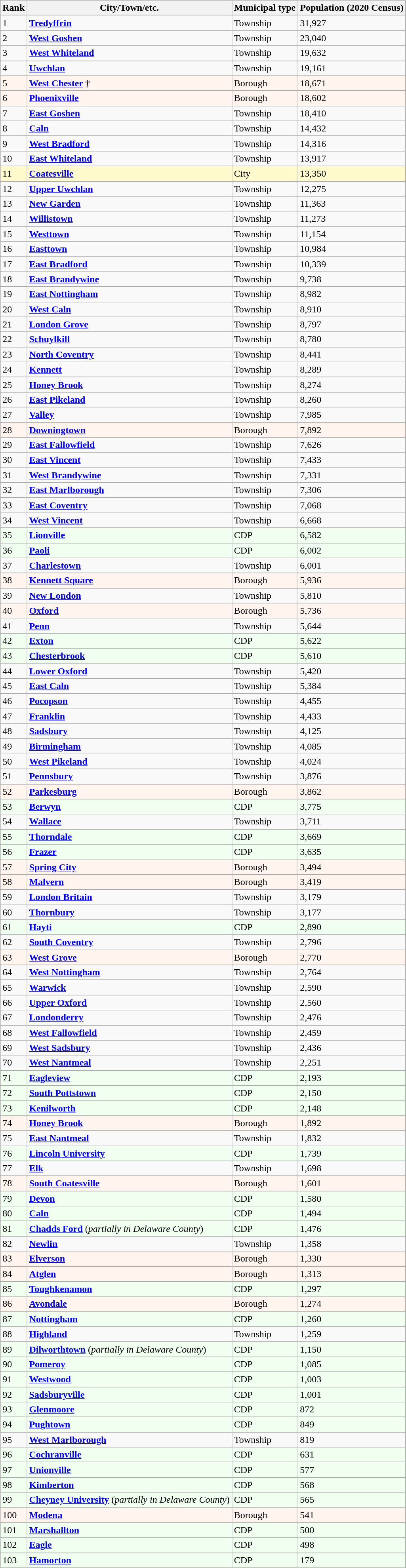<table class="wikitable sortable">
<tr>
<th>Rank</th>
<th>City/Town/etc.</th>
<th>Municipal type</th>
<th>Population (2020 Census)</th>
</tr>
<tr>
<td>1</td>
<td><strong><a href='#'>Tredyffrin</a></strong></td>
<td>Township</td>
<td>31,927</td>
</tr>
<tr>
<td>2</td>
<td><strong><a href='#'>West Goshen</a></strong></td>
<td>Township</td>
<td>23,040</td>
</tr>
<tr>
<td>3</td>
<td><strong><a href='#'>West Whiteland</a></strong></td>
<td>Township</td>
<td>19,632</td>
</tr>
<tr>
<td>4</td>
<td><strong><a href='#'>Uwchlan</a></strong></td>
<td>Township</td>
<td>19,161</td>
</tr>
<tr style="background-color:#FFF5EE;">
<td>5</td>
<td><strong><a href='#'>West Chester</a> †</strong></td>
<td>Borough</td>
<td>18,671</td>
</tr>
<tr style="background-color:#FFF5EE;">
<td>6</td>
<td><strong><a href='#'>Phoenixville</a></strong></td>
<td>Borough</td>
<td>18,602</td>
</tr>
<tr>
<td>7</td>
<td><strong><a href='#'>East Goshen</a></strong></td>
<td>Township</td>
<td>18,410</td>
</tr>
<tr>
<td>8</td>
<td><strong><a href='#'>Caln</a></strong></td>
<td>Township</td>
<td>14,432</td>
</tr>
<tr>
<td>9</td>
<td><strong><a href='#'>West Bradford</a></strong></td>
<td>Township</td>
<td>14,316</td>
</tr>
<tr>
<td>10</td>
<td><strong><a href='#'>East Whiteland</a></strong></td>
<td>Township</td>
<td>13,917</td>
</tr>
<tr style="background-color:#FFFACD;">
<td>11</td>
<td><strong><a href='#'>Coatesville</a></strong></td>
<td>City</td>
<td>13,350</td>
</tr>
<tr>
<td>12</td>
<td><strong><a href='#'>Upper Uwchlan</a></strong></td>
<td>Township</td>
<td>12,275</td>
</tr>
<tr>
<td>13</td>
<td><strong><a href='#'>New Garden</a></strong></td>
<td>Township</td>
<td>11,363</td>
</tr>
<tr>
<td>14</td>
<td><strong><a href='#'>Willistown</a></strong></td>
<td>Township</td>
<td>11,273</td>
</tr>
<tr>
<td>15</td>
<td><strong><a href='#'>Westtown</a></strong></td>
<td>Township</td>
<td>11,154</td>
</tr>
<tr>
<td>16</td>
<td><strong><a href='#'>Easttown</a></strong></td>
<td>Township</td>
<td>10,984</td>
</tr>
<tr>
<td>17</td>
<td><strong><a href='#'>East Bradford</a></strong></td>
<td>Township</td>
<td>10,339</td>
</tr>
<tr>
<td>18</td>
<td><strong><a href='#'>East Brandywine</a></strong></td>
<td>Township</td>
<td>9,738</td>
</tr>
<tr>
<td>19</td>
<td><strong><a href='#'>East Nottingham</a></strong></td>
<td>Township</td>
<td>8,982</td>
</tr>
<tr>
<td>20</td>
<td><strong><a href='#'>West Caln</a></strong></td>
<td>Township</td>
<td>8,910</td>
</tr>
<tr>
<td>21</td>
<td><strong><a href='#'>London Grove</a></strong></td>
<td>Township</td>
<td>8,797</td>
</tr>
<tr>
<td>22</td>
<td><strong><a href='#'>Schuylkill</a></strong></td>
<td>Township</td>
<td>8,780</td>
</tr>
<tr>
<td>23</td>
<td><strong><a href='#'>North Coventry</a></strong></td>
<td>Township</td>
<td>8,441</td>
</tr>
<tr>
<td>24</td>
<td><strong><a href='#'>Kennett</a></strong></td>
<td>Township</td>
<td>8,289</td>
</tr>
<tr>
<td>25</td>
<td><strong><a href='#'>Honey Brook</a></strong></td>
<td>Township</td>
<td>8,274</td>
</tr>
<tr>
<td>26</td>
<td><strong><a href='#'>East Pikeland</a></strong></td>
<td>Township</td>
<td>8,260</td>
</tr>
<tr>
<td>27</td>
<td><strong><a href='#'>Valley</a></strong></td>
<td>Township</td>
<td>7,985</td>
</tr>
<tr style="background-color:#FFF5EE;">
<td>28</td>
<td><strong><a href='#'>Downingtown</a></strong></td>
<td>Borough</td>
<td>7,892</td>
</tr>
<tr>
<td>29</td>
<td><strong><a href='#'>East Fallowfield</a></strong></td>
<td>Township</td>
<td>7,626</td>
</tr>
<tr>
<td>30</td>
<td><strong><a href='#'>East Vincent</a></strong></td>
<td>Township</td>
<td>7,433</td>
</tr>
<tr>
<td>31</td>
<td><strong><a href='#'>West Brandywine</a></strong></td>
<td>Township</td>
<td>7,331</td>
</tr>
<tr>
<td>32</td>
<td><strong><a href='#'>East Marlborough</a></strong></td>
<td>Township</td>
<td>7,306</td>
</tr>
<tr>
<td>33</td>
<td><strong><a href='#'>East Coventry</a></strong></td>
<td>Township</td>
<td>7,068</td>
</tr>
<tr>
<td>34</td>
<td><strong><a href='#'>West Vincent</a></strong></td>
<td>Township</td>
<td>6,668</td>
</tr>
<tr style="background-color:#F0FFF0;">
<td>35</td>
<td><strong><a href='#'>Lionville</a></strong></td>
<td>CDP</td>
<td>6,582</td>
</tr>
<tr style="background-color:#F0FFF0;">
<td>36</td>
<td><strong><a href='#'>Paoli</a></strong></td>
<td>CDP</td>
<td>6,002</td>
</tr>
<tr>
<td>37</td>
<td><strong><a href='#'>Charlestown</a></strong></td>
<td>Township</td>
<td>6,001</td>
</tr>
<tr style="background-color:#FFF5EE;">
<td>38</td>
<td><strong><a href='#'>Kennett Square</a></strong></td>
<td>Borough</td>
<td>5,936</td>
</tr>
<tr>
<td>39</td>
<td><strong><a href='#'>New London</a></strong></td>
<td>Township</td>
<td>5,810</td>
</tr>
<tr style="background-color:#FFF5EE;">
<td>40</td>
<td><strong><a href='#'>Oxford</a></strong></td>
<td>Borough</td>
<td>5,736</td>
</tr>
<tr>
<td>41</td>
<td><strong><a href='#'>Penn</a></strong></td>
<td>Township</td>
<td>5,644</td>
</tr>
<tr style="background-color:#F0FFF0;">
<td>42</td>
<td><strong><a href='#'>Exton</a></strong></td>
<td>CDP</td>
<td>5,622</td>
</tr>
<tr style="background-color:#F0FFF0;">
<td>43</td>
<td><strong><a href='#'>Chesterbrook</a></strong></td>
<td>CDP</td>
<td>5,610</td>
</tr>
<tr>
<td>44</td>
<td><strong><a href='#'>Lower Oxford</a></strong></td>
<td>Township</td>
<td>5,420</td>
</tr>
<tr>
<td>45</td>
<td><strong><a href='#'>East Caln</a></strong></td>
<td>Township</td>
<td>5,384</td>
</tr>
<tr>
<td>46</td>
<td><strong><a href='#'>Pocopson</a></strong></td>
<td>Township</td>
<td>4,455</td>
</tr>
<tr>
<td>47</td>
<td><strong><a href='#'>Franklin</a></strong></td>
<td>Township</td>
<td>4,433</td>
</tr>
<tr>
<td>48</td>
<td><strong><a href='#'>Sadsbury</a></strong></td>
<td>Township</td>
<td>4,125</td>
</tr>
<tr>
<td>49</td>
<td><strong><a href='#'>Birmingham</a></strong></td>
<td>Township</td>
<td>4,085</td>
</tr>
<tr>
<td>50</td>
<td><strong><a href='#'>West Pikeland</a></strong></td>
<td>Township</td>
<td>4,024</td>
</tr>
<tr>
<td>51</td>
<td><strong><a href='#'>Pennsbury</a></strong></td>
<td>Township</td>
<td>3,876</td>
</tr>
<tr style="background-color:#FFF5EE;">
<td>52</td>
<td><strong><a href='#'>Parkesburg</a></strong></td>
<td>Borough</td>
<td>3,862</td>
</tr>
<tr style="background-color:#F0FFF0;">
<td>53</td>
<td><strong><a href='#'>Berwyn</a></strong></td>
<td>CDP</td>
<td>3,775</td>
</tr>
<tr>
<td>54</td>
<td><strong><a href='#'>Wallace</a></strong></td>
<td>Township</td>
<td>3,711</td>
</tr>
<tr style="background-color:#F0FFF0;">
<td>55</td>
<td><strong><a href='#'>Thorndale</a></strong></td>
<td>CDP</td>
<td>3,669</td>
</tr>
<tr style="background-color:#F0FFF0;">
<td>56</td>
<td><a href='#'><strong>Frazer</strong></a></td>
<td>CDP</td>
<td>3,635</td>
</tr>
<tr style="background-color:#FFF5EE;">
<td>57</td>
<td><strong><a href='#'>Spring City</a></strong></td>
<td>Borough</td>
<td>3,494</td>
</tr>
<tr style="background-color:#FFF5EE;">
<td>58</td>
<td><strong><a href='#'>Malvern</a></strong></td>
<td>Borough</td>
<td>3,419</td>
</tr>
<tr>
<td>59</td>
<td><strong><a href='#'>London Britain</a></strong></td>
<td>Township</td>
<td>3,179</td>
</tr>
<tr>
<td>60</td>
<td><strong><a href='#'>Thornbury</a></strong></td>
<td>Township</td>
<td>3,177</td>
</tr>
<tr style="background-color:#F0FFF0;">
<td>61</td>
<td><a href='#'><strong>Hayti</strong></a></td>
<td>CDP</td>
<td>2,890</td>
</tr>
<tr>
<td>62</td>
<td><strong><a href='#'>South Coventry</a></strong></td>
<td>Township</td>
<td>2,796</td>
</tr>
<tr style="background-color:#FFF5EE;">
<td>63</td>
<td><strong><a href='#'>West Grove</a></strong></td>
<td>Borough</td>
<td>2,770</td>
</tr>
<tr>
<td>64</td>
<td><strong><a href='#'>West Nottingham</a></strong></td>
<td>Township</td>
<td>2,764</td>
</tr>
<tr>
<td>65</td>
<td><strong><a href='#'>Warwick</a></strong></td>
<td>Township</td>
<td>2,590</td>
</tr>
<tr>
<td>66</td>
<td><strong><a href='#'>Upper Oxford</a></strong></td>
<td>Township</td>
<td>2,560</td>
</tr>
<tr>
<td>67</td>
<td><strong><a href='#'>Londonderry</a></strong></td>
<td>Township</td>
<td>2,476</td>
</tr>
<tr>
<td>68</td>
<td><strong><a href='#'>West Fallowfield</a></strong></td>
<td>Township</td>
<td>2,459</td>
</tr>
<tr>
<td>69</td>
<td><strong><a href='#'>West Sadsbury</a></strong></td>
<td>Township</td>
<td>2,436</td>
</tr>
<tr>
<td>70</td>
<td><strong><a href='#'>West Nantmeal</a></strong></td>
<td>Township</td>
<td>2,251</td>
</tr>
<tr style="background-color:#F0FFF0;">
<td>71</td>
<td><strong><a href='#'>Eagleview</a></strong></td>
<td>CDP</td>
<td>2,193</td>
</tr>
<tr style="background-color:#F0FFF0;">
<td>72</td>
<td><strong><a href='#'>South Pottstown</a></strong></td>
<td>CDP</td>
<td>2,150</td>
</tr>
<tr style="background-color:#F0FFF0;">
<td>73</td>
<td><strong><a href='#'>Kenilworth</a></strong></td>
<td>CDP</td>
<td>2,148</td>
</tr>
<tr style="background-color:#FFF5EE;">
<td>74</td>
<td><strong><a href='#'>Honey Brook</a></strong></td>
<td>Borough</td>
<td>1,892</td>
</tr>
<tr>
<td>75</td>
<td><strong><a href='#'>East Nantmeal</a></strong></td>
<td>Township</td>
<td>1,832</td>
</tr>
<tr style="background-color:#F0FFF0;">
<td>76</td>
<td><strong><a href='#'>Lincoln University</a></strong></td>
<td>CDP</td>
<td>1,739</td>
</tr>
<tr>
<td>77</td>
<td><strong><a href='#'>Elk</a></strong></td>
<td>Township</td>
<td>1,698</td>
</tr>
<tr style="background-color:#FFF5EE;">
<td>78</td>
<td><strong><a href='#'>South Coatesville</a></strong></td>
<td>Borough</td>
<td>1,601</td>
</tr>
<tr style="background-color:#F0FFF0;">
<td>79</td>
<td><strong><a href='#'>Devon</a></strong></td>
<td>CDP</td>
<td>1,580</td>
</tr>
<tr style="background-color:#F0FFF0;">
<td>80</td>
<td><strong><a href='#'>Caln</a></strong></td>
<td>CDP</td>
<td>1,494</td>
</tr>
<tr style="background-color:#F0FFF0;">
<td>81</td>
<td><strong><a href='#'>Chadds Ford</a></strong> (<em>partially in Delaware County</em>)</td>
<td>CDP</td>
<td>1,476</td>
</tr>
<tr>
<td>82</td>
<td><strong><a href='#'>Newlin</a></strong></td>
<td>Township</td>
<td>1,358</td>
</tr>
<tr style="background-color:#FFF5EE;">
<td>83</td>
<td><strong><a href='#'>Elverson</a></strong></td>
<td>Borough</td>
<td>1,330</td>
</tr>
<tr style="background-color:#FFF5EE;">
<td>84</td>
<td><strong><a href='#'>Atglen</a></strong></td>
<td>Borough</td>
<td>1,313</td>
</tr>
<tr style="background-color:#F0FFF0;">
<td>85</td>
<td><strong><a href='#'>Toughkenamon</a></strong></td>
<td>CDP</td>
<td>1,297</td>
</tr>
<tr style="background-color:#FFF5EE;">
<td>86</td>
<td><strong><a href='#'>Avondale</a></strong></td>
<td>Borough</td>
<td>1,274</td>
</tr>
<tr style="background-color:#F0FFF0;">
<td>87</td>
<td><a href='#'><strong>Nottingham</strong></a></td>
<td>CDP</td>
<td>1,260</td>
</tr>
<tr>
<td>88</td>
<td><strong><a href='#'>Highland</a></strong></td>
<td>Township</td>
<td>1,259</td>
</tr>
<tr style="background-color:#F0FFF0;">
<td>89</td>
<td><a href='#'><strong>Dilworthtown</strong></a> (<em>partially in Delaware County</em>)</td>
<td>CDP</td>
<td>1,150</td>
</tr>
<tr style="background-color:#F0FFF0;">
<td>90</td>
<td><strong><a href='#'>Pomeroy</a></strong></td>
<td>CDP</td>
<td>1,085</td>
</tr>
<tr style="background-color:#F0FFF0;">
<td>91</td>
<td><strong><a href='#'>Westwood</a></strong></td>
<td>CDP</td>
<td>1,003</td>
</tr>
<tr style="background-color:#F0FFF0;">
<td>92</td>
<td><a href='#'><strong>Sadsburyville</strong></a></td>
<td>CDP</td>
<td>1,001</td>
</tr>
<tr style="background-color:#F0FFF0;">
<td>93</td>
<td><a href='#'><strong>Glenmoore</strong></a></td>
<td>CDP</td>
<td>872</td>
</tr>
<tr style="background-color:#F0FFF0;">
<td>94</td>
<td><a href='#'><strong>Pughtown</strong></a></td>
<td>CDP</td>
<td>849</td>
</tr>
<tr>
<td>95</td>
<td><strong><a href='#'>West Marlborough</a></strong></td>
<td>Township</td>
<td>819</td>
</tr>
<tr style="background-color:#F0FFF0;">
<td>96</td>
<td><strong><a href='#'>Cochranville</a></strong></td>
<td>CDP</td>
<td>631</td>
</tr>
<tr style="background-color:#F0FFF0;">
<td>97</td>
<td><a href='#'><strong>Unionville</strong></a></td>
<td>CDP</td>
<td>577</td>
</tr>
<tr style="background-color:#F0FFF0;">
<td>98</td>
<td><a href='#'><strong>Kimberton</strong></a></td>
<td>CDP</td>
<td>568</td>
</tr>
<tr style="background-color:#F0FFF0;">
<td>99</td>
<td><strong><a href='#'>Cheyney University</a></strong> (<em>partially in Delaware County</em>)</td>
<td>CDP</td>
<td>565</td>
</tr>
<tr style="background-color:#FFF5EE;">
<td>100</td>
<td><strong><a href='#'>Modena</a></strong></td>
<td>Borough</td>
<td>541</td>
</tr>
<tr style="background-color:#F0FFF0;">
<td>101</td>
<td><a href='#'><strong>Marshallton</strong></a></td>
<td>CDP</td>
<td>500</td>
</tr>
<tr style="background-color:#F0FFF0;">
<td>102</td>
<td><a href='#'><strong>Eagle</strong></a></td>
<td>CDP</td>
<td>498</td>
</tr>
<tr style="background-color:#F0FFF0;">
<td>103</td>
<td><a href='#'><strong>Hamorton</strong></a></td>
<td>CDP</td>
<td>179</td>
</tr>
</table>
